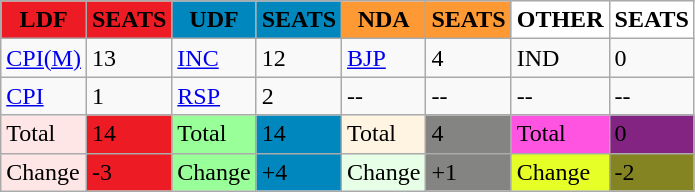<table class="wikitable collapsible">
<tr>
<th style="background:#ED1C24; color:black;">LDF</th>
<th style="background:#ED1C24; color:black;">SEATS</th>
<th style="background:#0087BD; color:black;">UDF</th>
<th style="background:#0087BD; color:black;">SEATS</th>
<th style="background:#FF9933; color:black;">NDA</th>
<th style="background:#FF9933; color:black;">SEATS</th>
<th style="background:#FFFFFF; color:black;">OTHER</th>
<th style="background:#FFFFFF; color:black;">SEATS</th>
</tr>
<tr>
<td><a href='#'>CPI(M)</a></td>
<td>13</td>
<td><a href='#'>INC</a></td>
<td>12</td>
<td><a href='#'>BJP</a></td>
<td>4</td>
<td>IND</td>
<td>0</td>
</tr>
<tr>
<td><a href='#'>CPI</a></td>
<td>1</td>
<td><a href='#'>RSP</a></td>
<td>2</td>
<td>--</td>
<td>--</td>
<td>--</td>
<td>--</td>
</tr>
<tr>
<td style="background:#ffe6e6;">Total</td>
<td style="background:#ED1C24; color:black;">14</td>
<td style="background:#9f9;">Total</td>
<td style="background:#0087BD; color:black;">14</td>
<td style="background:#fff3e1;">Total</td>
<td style="background:#848482; color:black;">4</td>
<td style="background:#ff53e1;">Total</td>
<td style="background:#842482; color:black;">0</td>
</tr>
<tr>
<td style="background:#ffe6e6;">Change</td>
<td style="background:#ED1C24; color:black;">-3</td>
<td style="background:#9f9;">Change</td>
<td style="background:#0087BD; color:black;">+4</td>
<td style="background:#e6ffe6;">Change</td>
<td style="background:#848482; color:black;">+1</td>
<td style="background:#e6ff26;">Change</td>
<td style="background:#848422; color:black;">-2</td>
</tr>
</table>
